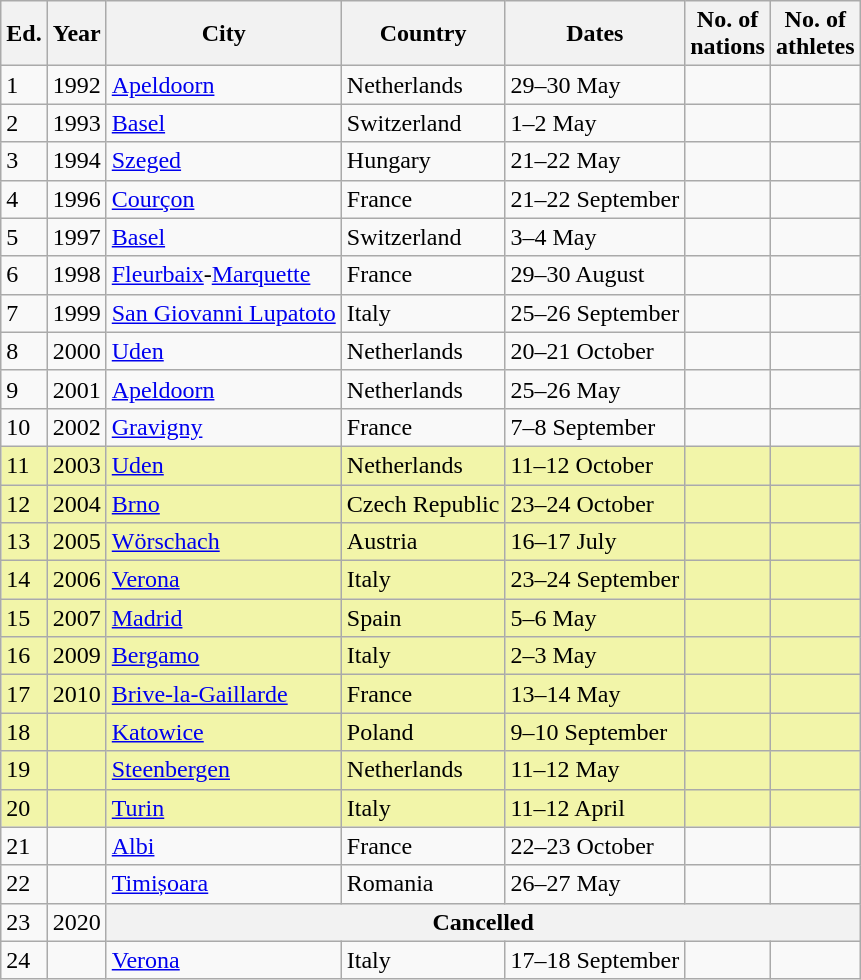<table class=wikitable>
<tr>
<th>Ed.</th>
<th>Year</th>
<th>City</th>
<th>Country</th>
<th>Dates</th>
<th>No. of<br>nations</th>
<th>No. of<br>athletes</th>
</tr>
<tr>
<td>1</td>
<td>1992</td>
<td><a href='#'>Apeldoorn</a></td>
<td>Netherlands</td>
<td>29–30 May</td>
<td></td>
<td></td>
</tr>
<tr>
<td>2</td>
<td>1993</td>
<td><a href='#'>Basel</a></td>
<td>Switzerland</td>
<td>1–2 May</td>
<td></td>
<td></td>
</tr>
<tr>
<td>3</td>
<td>1994</td>
<td><a href='#'>Szeged</a></td>
<td>Hungary</td>
<td>21–22 May</td>
<td></td>
<td></td>
</tr>
<tr>
<td>4</td>
<td>1996</td>
<td><a href='#'>Courçon</a></td>
<td>France</td>
<td>21–22 September</td>
<td></td>
<td></td>
</tr>
<tr>
<td>5</td>
<td>1997</td>
<td><a href='#'>Basel</a></td>
<td>Switzerland</td>
<td>3–4 May</td>
<td></td>
<td></td>
</tr>
<tr>
<td>6</td>
<td>1998</td>
<td><a href='#'>Fleurbaix</a>-<a href='#'>Marquette</a></td>
<td>France</td>
<td>29–30 August</td>
<td></td>
<td></td>
</tr>
<tr>
<td>7</td>
<td>1999</td>
<td><a href='#'>San Giovanni Lupatoto</a></td>
<td>Italy</td>
<td>25–26 September</td>
<td></td>
<td></td>
</tr>
<tr>
<td>8</td>
<td>2000</td>
<td><a href='#'>Uden</a></td>
<td>Netherlands</td>
<td>20–21 October</td>
<td></td>
<td></td>
</tr>
<tr>
<td>9</td>
<td>2001</td>
<td><a href='#'>Apeldoorn</a></td>
<td>Netherlands</td>
<td>25–26 May</td>
<td></td>
<td></td>
</tr>
<tr>
<td>10</td>
<td>2002</td>
<td><a href='#'>Gravigny</a></td>
<td>France</td>
<td>7–8 September</td>
<td></td>
<td></td>
</tr>
<tr bgcolor=#F2F5A9>
<td>11</td>
<td>2003</td>
<td><a href='#'>Uden</a></td>
<td>Netherlands</td>
<td>11–12 October</td>
<td></td>
<td></td>
</tr>
<tr bgcolor=#F2F5A9>
<td>12</td>
<td>2004</td>
<td><a href='#'>Brno</a></td>
<td>Czech Republic</td>
<td>23–24 October</td>
<td></td>
<td></td>
</tr>
<tr bgcolor=#F2F5A9>
<td>13</td>
<td>2005</td>
<td><a href='#'>Wörschach</a></td>
<td>Austria</td>
<td>16–17 July</td>
<td></td>
<td></td>
</tr>
<tr bgcolor=#F2F5A9>
<td>14</td>
<td>2006</td>
<td><a href='#'>Verona</a></td>
<td>Italy</td>
<td>23–24 September</td>
<td></td>
<td></td>
</tr>
<tr bgcolor=#F2F5A9>
<td>15</td>
<td>2007</td>
<td><a href='#'>Madrid</a></td>
<td>Spain</td>
<td>5–6 May</td>
<td></td>
<td></td>
</tr>
<tr bgcolor=#F2F5A9>
<td>16</td>
<td>2009</td>
<td><a href='#'>Bergamo</a></td>
<td>Italy</td>
<td>2–3 May</td>
<td></td>
<td></td>
</tr>
<tr bgcolor=#F2F5A9>
<td>17</td>
<td>2010</td>
<td><a href='#'>Brive-la-Gaillarde</a></td>
<td>France</td>
<td>13–14 May</td>
<td></td>
<td></td>
</tr>
<tr bgcolor=#F2F5A9>
<td>18</td>
<td></td>
<td><a href='#'>Katowice</a></td>
<td>Poland</td>
<td>9–10 September</td>
<td></td>
<td></td>
</tr>
<tr bgcolor=#F2F5A9>
<td>19</td>
<td></td>
<td><a href='#'>Steenbergen</a></td>
<td>Netherlands</td>
<td>11–12 May</td>
<td></td>
<td></td>
</tr>
<tr bgcolor=#F2F5A9>
<td>20</td>
<td></td>
<td><a href='#'>Turin</a></td>
<td>Italy</td>
<td>11–12 April</td>
<td></td>
<td></td>
</tr>
<tr>
<td>21</td>
<td></td>
<td><a href='#'>Albi</a></td>
<td>France</td>
<td>22–23 October</td>
<td></td>
<td></td>
</tr>
<tr>
<td>22</td>
<td></td>
<td><a href='#'>Timișoara</a></td>
<td>Romania</td>
<td>26–27 May</td>
<td></td>
<td></td>
</tr>
<tr>
<td>23</td>
<td>2020</td>
<th colspan=5>Cancelled</th>
</tr>
<tr>
<td>24</td>
<td></td>
<td><a href='#'>Verona</a></td>
<td>Italy</td>
<td>17–18 September</td>
<td></td>
<td></td>
</tr>
</table>
